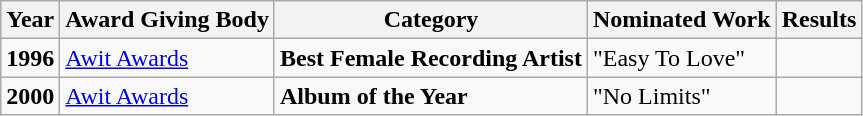<table class="wikitable">
<tr>
<th>Year</th>
<th>Award Giving Body</th>
<th>Category</th>
<th>Nominated Work</th>
<th>Results</th>
</tr>
<tr>
<td><strong>1996</strong></td>
<td><a href='#'>Awit Awards</a></td>
<td><strong>Best Female Recording Artist</strong></td>
<td>"Easy To Love"</td>
<td></td>
</tr>
<tr>
<td><strong>2000</strong></td>
<td><a href='#'>Awit Awards</a></td>
<td><strong>Album of the Year</strong></td>
<td>"No Limits"</td>
<td></td>
</tr>
</table>
